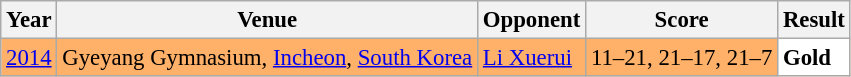<table class="sortable wikitable" style="font-size: 95%">
<tr>
<th>Year</th>
<th>Venue</th>
<th>Opponent</th>
<th>Score</th>
<th>Result</th>
</tr>
<tr style="background:#FFB069">
<td align="center"><a href='#'>2014</a></td>
<td align="left">Gyeyang Gymnasium, <a href='#'>Incheon</a>, <a href='#'>South Korea</a></td>
<td align="left"> <a href='#'>Li Xuerui</a></td>
<td align="left">11–21, 21–17, 21–7</td>
<td style="text-align:left; background:white"> <strong>Gold</strong></td>
</tr>
</table>
